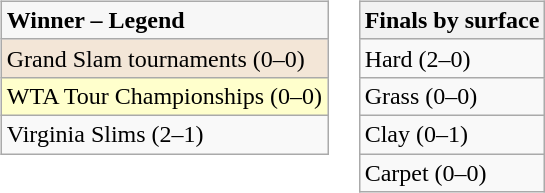<table>
<tr valign=top>
<td><br><table class="wikitable sortable mw-collapsible mw-collapsed">
<tr style="background:#f7f7f7;">
<td><strong>Winner – Legend</strong></td>
</tr>
<tr>
<td style="background:#f3e6d7;">Grand Slam tournaments (0–0)</td>
</tr>
<tr>
<td style="background:#ffffcc;"c>WTA Tour Championships (0–0)</td>
</tr>
<tr>
<td>Virginia Slims (2–1)</td>
</tr>
</table>
</td>
<td><br><table class="wikitable sortable mw-collapsible mw-collapsed">
<tr style="background:#f7f7f7;">
<th>Finals by surface</th>
</tr>
<tr>
<td>Hard (2–0)</td>
</tr>
<tr>
<td>Grass (0–0)</td>
</tr>
<tr>
<td>Clay (0–1)</td>
</tr>
<tr>
<td>Carpet (0–0)</td>
</tr>
</table>
</td>
</tr>
</table>
